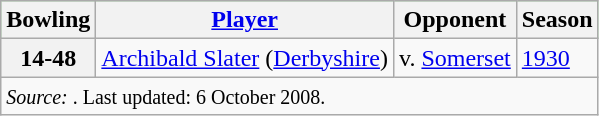<table class="wikitable">
<tr bgcolor=#90ee90>
<th>Bowling</th>
<th><a href='#'>Player</a></th>
<th>Opponent</th>
<th>Season</th>
</tr>
<tr>
<th>14-48</th>
<td><a href='#'>Archibald Slater</a> (<a href='#'>Derbyshire</a>)</td>
<td>v. <a href='#'>Somerset</a></td>
<td><a href='#'>1930</a></td>
</tr>
<tr>
<td colspan=4><small><em>Source: </em>. Last updated: 6 October 2008.</small></td>
</tr>
</table>
